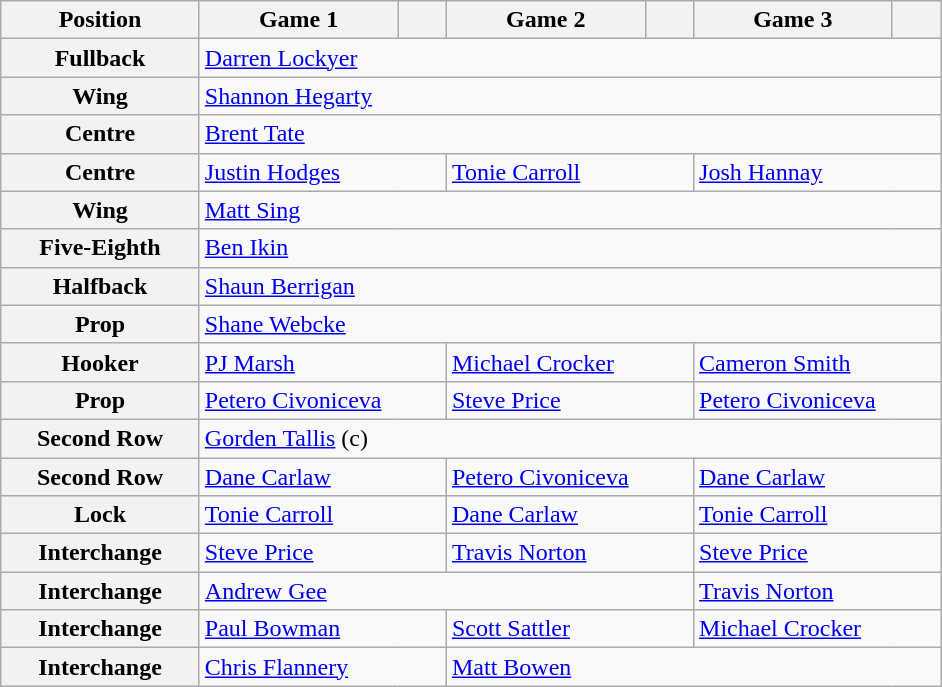<table class="wikitable">
<tr>
<th style="width:125px;">Position</th>
<th style="width:125px;">Game 1</th>
<th style="width:25px;"></th>
<th style="width:125px;">Game 2</th>
<th style="width:25px;"></th>
<th style="width:125px;">Game 3</th>
<th style="width:25px;"></th>
</tr>
<tr>
<th>Fullback</th>
<td colspan="6"> <a href='#'>Darren Lockyer</a></td>
</tr>
<tr>
<th>Wing</th>
<td colspan="6"> <a href='#'>Shannon Hegarty</a></td>
</tr>
<tr>
<th>Centre</th>
<td colspan="6"> <a href='#'>Brent Tate</a></td>
</tr>
<tr>
<th>Centre</th>
<td colspan="2"> <a href='#'>Justin Hodges</a></td>
<td colspan="2"> <a href='#'>Tonie Carroll</a></td>
<td colspan="2"> <a href='#'>Josh Hannay</a></td>
</tr>
<tr>
<th>Wing</th>
<td colspan="6"> <a href='#'>Matt Sing</a></td>
</tr>
<tr>
<th>Five-Eighth</th>
<td colspan="6"> <a href='#'>Ben Ikin</a></td>
</tr>
<tr>
<th>Halfback</th>
<td colspan="6"> <a href='#'>Shaun Berrigan</a></td>
</tr>
<tr>
<th>Prop</th>
<td colspan="6"> <a href='#'>Shane Webcke</a></td>
</tr>
<tr>
<th>Hooker</th>
<td colspan="2"> <a href='#'>PJ Marsh</a></td>
<td colspan="2"> <a href='#'>Michael Crocker</a></td>
<td colspan="2"> <a href='#'>Cameron Smith</a></td>
</tr>
<tr>
<th>Prop</th>
<td colspan="2"> <a href='#'>Petero Civoniceva</a></td>
<td colspan="2"> <a href='#'>Steve Price</a></td>
<td colspan="2"> <a href='#'>Petero Civoniceva</a></td>
</tr>
<tr>
<th>Second Row</th>
<td colspan="6"> <a href='#'>Gorden Tallis</a> (c)</td>
</tr>
<tr>
<th>Second Row</th>
<td colspan="2"> <a href='#'>Dane Carlaw</a></td>
<td colspan="2"> <a href='#'>Petero Civoniceva</a></td>
<td colspan="2"> <a href='#'>Dane Carlaw</a></td>
</tr>
<tr>
<th>Lock</th>
<td colspan="2"> <a href='#'>Tonie Carroll</a></td>
<td colspan="2"> <a href='#'>Dane Carlaw</a></td>
<td colspan="2"> <a href='#'>Tonie Carroll</a></td>
</tr>
<tr>
<th>Interchange</th>
<td colspan="2"> <a href='#'>Steve Price</a></td>
<td colspan="2"> <a href='#'>Travis Norton</a></td>
<td colspan="2"> <a href='#'>Steve Price</a></td>
</tr>
<tr>
<th>Interchange</th>
<td colspan="4"> <a href='#'>Andrew Gee</a></td>
<td colspan="2"> <a href='#'>Travis Norton</a></td>
</tr>
<tr>
<th>Interchange</th>
<td colspan="2"> <a href='#'>Paul Bowman</a></td>
<td colspan="2"> <a href='#'>Scott Sattler</a></td>
<td colspan="2"> <a href='#'>Michael Crocker</a></td>
</tr>
<tr>
<th>Interchange</th>
<td colspan="2"> <a href='#'>Chris Flannery</a></td>
<td colspan="4"> <a href='#'>Matt Bowen</a></td>
</tr>
</table>
